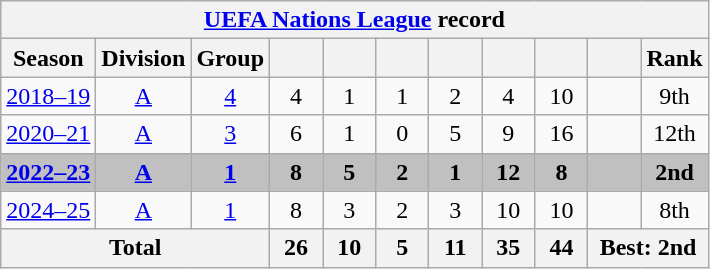<table class="wikitable" style="text-align: center;">
<tr>
<th colspan=11><a href='#'>UEFA Nations League</a> record</th>
</tr>
<tr>
<th>Season</th>
<th>Division</th>
<th>Group</th>
<th width=28></th>
<th width=28></th>
<th width=28></th>
<th width=28></th>
<th width=28></th>
<th width=28></th>
<th width=28></th>
<th>Rank</th>
</tr>
<tr>
<td> <a href='#'>2018–19</a></td>
<td><a href='#'>A</a></td>
<td><a href='#'>4</a></td>
<td>4</td>
<td>1</td>
<td>1</td>
<td>2</td>
<td>4</td>
<td>10</td>
<td></td>
<td>9th</td>
</tr>
<tr>
<td> <a href='#'>2020–21</a></td>
<td><a href='#'>A</a></td>
<td><a href='#'>3</a></td>
<td>6</td>
<td>1</td>
<td>0</td>
<td>5</td>
<td>9</td>
<td>16</td>
<td></td>
<td>12th</td>
</tr>
<tr style="background:Silver;">
<td> <strong><a href='#'>2022–23</a></strong></td>
<td><strong><a href='#'>A</a></strong></td>
<td><strong><a href='#'>1</a></strong></td>
<td><strong>8</strong></td>
<td><strong>5</strong></td>
<td><strong>2</strong></td>
<td><strong>1</strong></td>
<td><strong>12</strong></td>
<td><strong>8</strong></td>
<td></td>
<td><strong>2nd</strong></td>
</tr>
<tr>
<td> <a href='#'>2024–25</a></td>
<td><a href='#'>A</a></td>
<td><a href='#'>1</a></td>
<td>8</td>
<td>3</td>
<td>2</td>
<td>3</td>
<td>10</td>
<td>10</td>
<td></td>
<td>8th</td>
</tr>
<tr>
<th colspan=3>Total</th>
<th>26</th>
<th>10</th>
<th>5</th>
<th>11</th>
<th>35</th>
<th>44</th>
<th colspan=2>Best: 2nd</th>
</tr>
</table>
